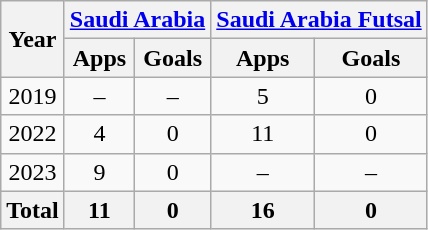<table class="wikitable" style="text-align:center">
<tr>
<th rowspan=2>Year</th>
<th colspan=2><a href='#'>Saudi Arabia</a></th>
<th colspan=2><a href='#'>Saudi Arabia Futsal</a></th>
</tr>
<tr>
<th>Apps</th>
<th>Goals</th>
<th>Apps</th>
<th>Goals</th>
</tr>
<tr>
<td>2019</td>
<td>–</td>
<td>–</td>
<td>5</td>
<td>0</td>
</tr>
<tr>
<td>2022</td>
<td>4</td>
<td>0</td>
<td>11</td>
<td>0</td>
</tr>
<tr>
<td>2023</td>
<td>9</td>
<td>0</td>
<td>–</td>
<td>–</td>
</tr>
<tr>
<th>Total</th>
<th>11</th>
<th>0</th>
<th>16</th>
<th>0</th>
</tr>
</table>
